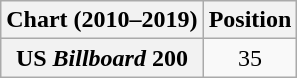<table class="wikitable plainrowheaders" style="text-align:center">
<tr>
<th scope="col">Chart (2010–2019)</th>
<th scope="col">Position</th>
</tr>
<tr>
<th scope="row">US <em>Billboard</em> 200</th>
<td>35</td>
</tr>
</table>
